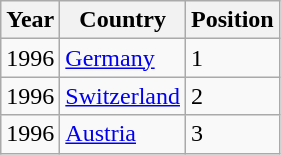<table class="wikitable">
<tr>
<th>Year</th>
<th>Country</th>
<th>Position</th>
</tr>
<tr>
<td>1996</td>
<td><a href='#'>Germany</a></td>
<td>1</td>
</tr>
<tr>
<td>1996</td>
<td><a href='#'>Switzerland</a></td>
<td>2</td>
</tr>
<tr>
<td>1996</td>
<td><a href='#'>Austria</a></td>
<td>3</td>
</tr>
</table>
